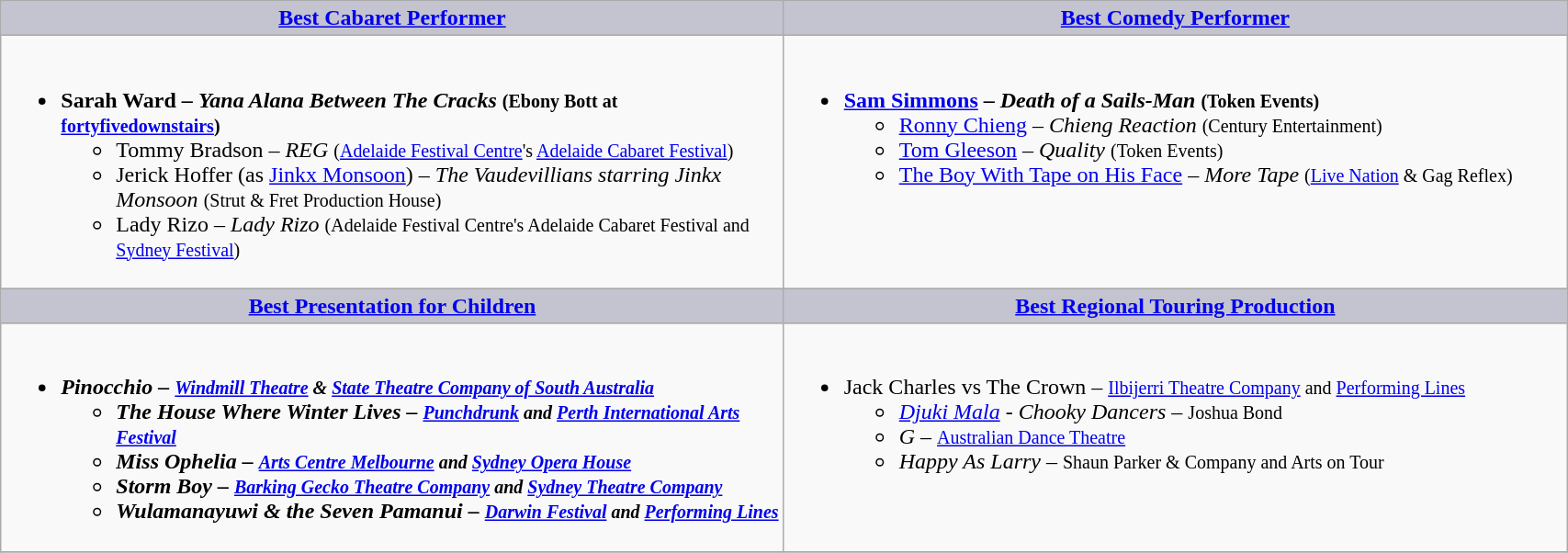<table class=wikitable width="90%" border="1" cellpadding="5" cellspacing="0" align="centre">
<tr>
<th style="background:#C4C3D0;width:50%"><a href='#'>Best Cabaret Performer</a></th>
<th style="background:#C4C3D0;width:50%"><a href='#'>Best Comedy Performer</a></th>
</tr>
<tr>
<td valign="top"><br><ul><li><strong>Sarah Ward – <em>Yana Alana Between The Cracks</em> <small>(Ebony Bott at <a href='#'>fortyfivedownstairs</a>)</small></strong><ul><li>Tommy Bradson – <em>REG</em> <small>(<a href='#'>Adelaide Festival Centre</a>'s <a href='#'>Adelaide Cabaret Festival</a>)</small></li><li>Jerick Hoffer (as <a href='#'>Jinkx Monsoon</a>) – <em>The Vaudevillians starring Jinkx Monsoon</em> <small>(Strut & Fret Production House)</small></li><li>Lady Rizo – <em>Lady Rizo</em> <small>(Adelaide Festival Centre's Adelaide Cabaret Festival and <a href='#'>Sydney Festival</a>)</small></li></ul></li></ul></td>
<td valign="top"><br><ul><li><strong><a href='#'>Sam Simmons</a> – <em>Death of a Sails-Man</em> <small>(Token Events)</small></strong><ul><li><a href='#'>Ronny Chieng</a> – <em>Chieng Reaction</em> <small>(Century Entertainment)</small></li><li><a href='#'>Tom Gleeson</a> – <em>Quality</em> <small>(Token Events)</small></li><li><a href='#'>The Boy With Tape on His Face</a> – <em>More Tape</em> <small>(<a href='#'>Live Nation</a> & Gag Reflex)</small></li></ul></li></ul></td>
</tr>
<tr>
<th style="background:#C4C3D0;"><a href='#'>Best Presentation for Children</a></th>
<th style="background:#C4C3D0;"><a href='#'>Best Regional Touring Production</a></th>
</tr>
<tr>
<td valign="top"><br><ul><li><strong><em>Pinocchio<em> – <small><a href='#'>Windmill Theatre</a> & <a href='#'>State Theatre Company of South Australia</a></small><strong><ul><li></em>The House Where Winter Lives<em> – <small><a href='#'>Punchdrunk</a> and <a href='#'>Perth International Arts Festival</a></small></li><li></em>Miss Ophelia<em> – <small><a href='#'>Arts Centre Melbourne</a> and <a href='#'>Sydney Opera House</a></small></li><li></em>Storm Boy<em> – <small><a href='#'>Barking Gecko Theatre Company</a> and <a href='#'>Sydney Theatre Company</a></small></li><li></em>Wulamanayuwi & the Seven Pamanui<em> – <small><a href='#'>Darwin Festival</a> and <a href='#'>Performing Lines</a></small></li></ul></li></ul></td>
<td valign="top"><br><ul><li></em></strong>Jack Charles vs The Crown</em> – <small><a href='#'>Ilbijerri Theatre Company</a> and <a href='#'>Performing Lines</a></small></strong><ul><li><em><a href='#'>Djuki Mala</a> - Chooky Dancers</em> – <small>Joshua Bond</small></li><li><em>G</em> – <small><a href='#'>Australian Dance Theatre</a></small></li><li><em>Happy As Larry</em> – <small>Shaun Parker & Company and Arts on Tour</small></li></ul></li></ul></td>
</tr>
<tr>
</tr>
</table>
